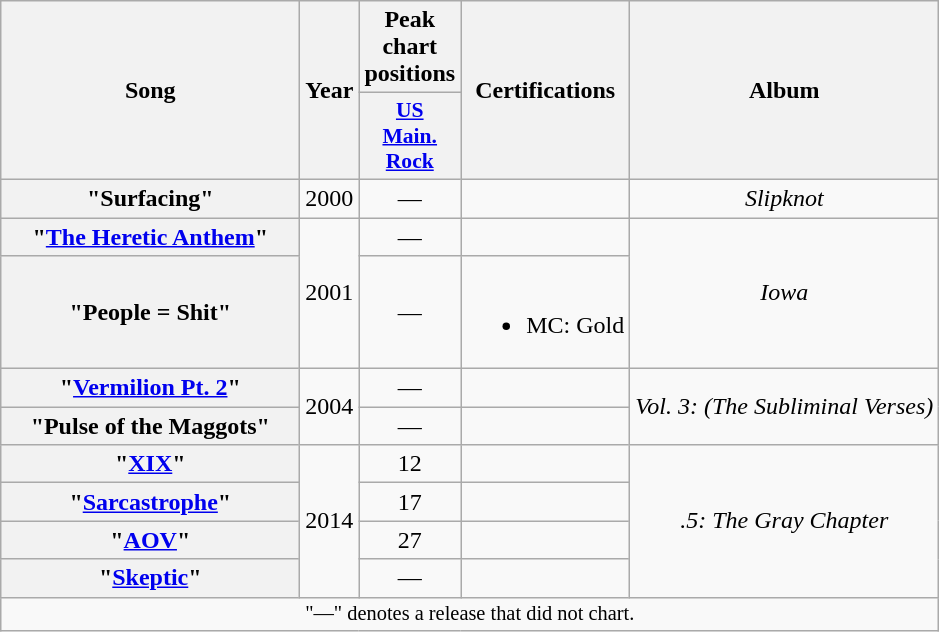<table class="wikitable plainrowheaders" style="text-align: center;" border="1">
<tr>
<th rowspan="2" style="width:12em;">Song</th>
<th rowspan="2">Year</th>
<th colspan="1">Peak chart positions</th>
<th rowspan="2">Certifications</th>
<th rowspan="2">Album</th>
</tr>
<tr>
<th style="width:3em;font-size:90%;"><a href='#'>US<br>Main.<br>Rock</a><br></th>
</tr>
<tr>
<th scope="row">"Surfacing"</th>
<td>2000</td>
<td>—</td>
<td></td>
<td><em>Slipknot</em></td>
</tr>
<tr>
<th scope="row">"<a href='#'>The Heretic Anthem</a>"</th>
<td rowspan="2">2001</td>
<td>—</td>
<td></td>
<td rowspan="2"><em>Iowa</em></td>
</tr>
<tr>
<th scope="row">"People = Shit"</th>
<td>—</td>
<td><br><ul><li>MC: Gold</li></ul></td>
</tr>
<tr>
<th scope="row">"<a href='#'>Vermilion Pt. 2</a>"</th>
<td rowspan="2">2004</td>
<td>—</td>
<td></td>
<td rowspan="2"><em>Vol. 3: (The Subliminal Verses)</em></td>
</tr>
<tr>
<th scope="row">"Pulse of the Maggots"</th>
<td>—</td>
<td></td>
</tr>
<tr>
<th scope="row">"<a href='#'>XIX</a>"</th>
<td rowspan="4">2014</td>
<td>12</td>
<td></td>
<td rowspan="4"><em>.5: The Gray Chapter</em></td>
</tr>
<tr>
<th scope="row">"<a href='#'>Sarcastrophe</a>"</th>
<td>17</td>
<td></td>
</tr>
<tr>
<th scope="row">"<a href='#'>AOV</a>"</th>
<td>27</td>
<td></td>
</tr>
<tr>
<th scope="row">"<a href='#'>Skeptic</a>"</th>
<td>—</td>
<td></td>
</tr>
<tr>
<td colspan="11" style="text-align:center; font-size:85%;">"—" denotes a release that did not chart.</td>
</tr>
</table>
